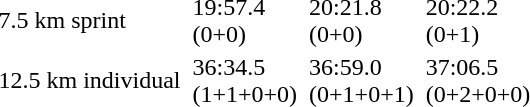<table>
<tr>
<td>7.5 km sprint</td>
<td></td>
<td>19:57.4<br>(0+0)</td>
<td></td>
<td>20:21.8<br>(0+0)</td>
<td></td>
<td>20:22.2<br>(0+1)</td>
</tr>
<tr>
<td>12.5 km individual</td>
<td></td>
<td>36:34.5<br>(1+1+0+0)</td>
<td></td>
<td>36:59.0<br>(0+1+0+1)</td>
<td></td>
<td>37:06.5<br>(0+2+0+0)</td>
</tr>
</table>
